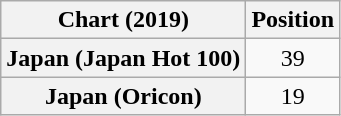<table class="wikitable sortable plainrowheaders" style="text-align:center">
<tr>
<th scope="col">Chart (2019)</th>
<th scope="col">Position</th>
</tr>
<tr>
<th scope="row">Japan (Japan Hot 100)</th>
<td>39</td>
</tr>
<tr>
<th scope="row">Japan (Oricon)</th>
<td>19</td>
</tr>
</table>
